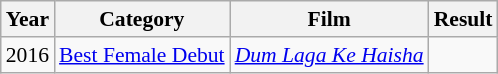<table class="wikitable" style="font-size: 90%;">
<tr>
<th>Year</th>
<th>Category</th>
<th>Film</th>
<th>Result</th>
</tr>
<tr>
<td>2016</td>
<td><a href='#'>Best Female Debut</a></td>
<td><em><a href='#'>Dum Laga Ke Haisha</a></em></td>
<td></td>
</tr>
</table>
